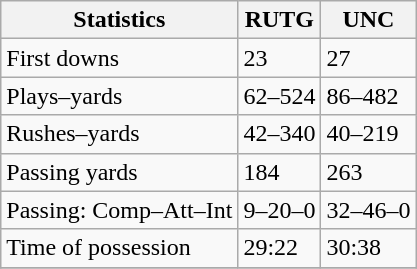<table class="wikitable">
<tr>
<th>Statistics</th>
<th>RUTG</th>
<th>UNC</th>
</tr>
<tr>
<td>First downs</td>
<td>23</td>
<td>27</td>
</tr>
<tr>
<td>Plays–yards</td>
<td>62–524</td>
<td>86–482</td>
</tr>
<tr>
<td>Rushes–yards</td>
<td>42–340</td>
<td>40–219</td>
</tr>
<tr>
<td>Passing yards</td>
<td>184</td>
<td>263</td>
</tr>
<tr>
<td>Passing: Comp–Att–Int</td>
<td>9–20–0</td>
<td>32–46–0</td>
</tr>
<tr>
<td>Time of possession</td>
<td>29:22</td>
<td>30:38</td>
</tr>
<tr>
</tr>
</table>
